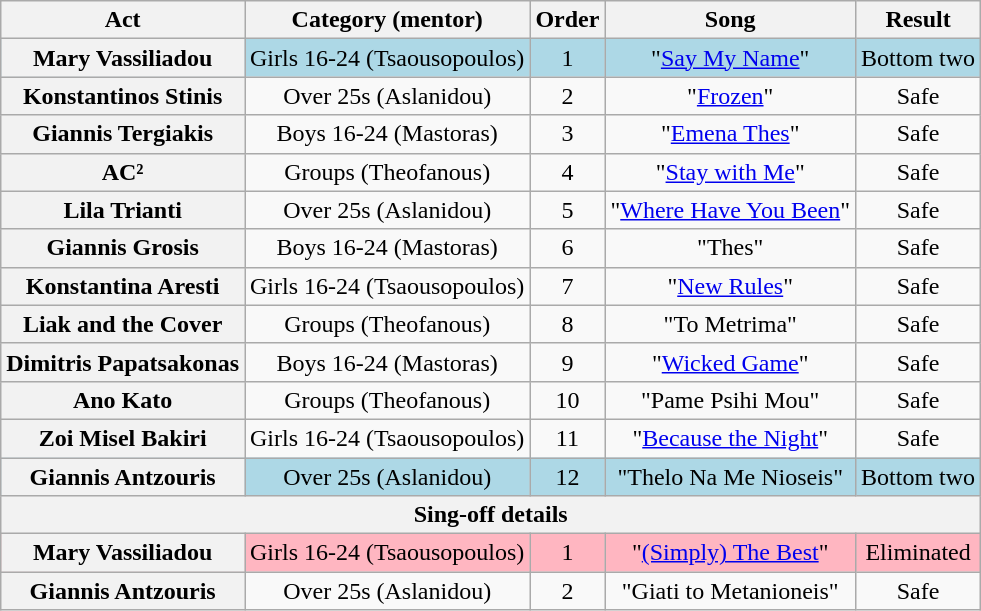<table class="wikitable plainrowheaders" style="text-align:center;">
<tr>
<th scope="col">Act</th>
<th scope="col">Category (mentor)</th>
<th scope="col">Order</th>
<th scope="col">Song</th>
<th scope="col">Result</th>
</tr>
<tr style="background:lightblue;">
<th scope="row">Mary Vassiliadou</th>
<td>Girls 16-24 (Tsaousopoulos)</td>
<td>1</td>
<td>"<a href='#'>Say My Name</a>"</td>
<td>Bottom two</td>
</tr>
<tr>
<th scope="row">Konstantinos Stinis</th>
<td>Over 25s (Aslanidou)</td>
<td>2</td>
<td>"<a href='#'>Frozen</a>"</td>
<td>Safe</td>
</tr>
<tr>
<th scope="row">Giannis Tergiakis</th>
<td>Boys 16-24 (Mastoras)</td>
<td>3</td>
<td>"<a href='#'>Emena Thes</a>"</td>
<td>Safe</td>
</tr>
<tr>
<th scope="row">AC²</th>
<td>Groups (Theofanous)</td>
<td>4</td>
<td>"<a href='#'>Stay with Me</a>"</td>
<td>Safe</td>
</tr>
<tr>
<th scope="row">Lila Trianti</th>
<td>Over 25s (Aslanidou)</td>
<td>5</td>
<td>"<a href='#'>Where Have You Been</a>"</td>
<td>Safe</td>
</tr>
<tr>
<th scope="row">Giannis Grosis</th>
<td>Boys 16-24 (Mastoras)</td>
<td>6</td>
<td>"Thes"</td>
<td>Safe</td>
</tr>
<tr>
<th scope="row">Konstantina Aresti</th>
<td>Girls 16-24 (Tsaousopoulos)</td>
<td>7</td>
<td>"<a href='#'>New Rules</a>"</td>
<td>Safe</td>
</tr>
<tr>
<th scope="row">Liak and the Cover</th>
<td>Groups (Theofanous)</td>
<td>8</td>
<td>"To Metrima"</td>
<td>Safe</td>
</tr>
<tr>
<th scope="row">Dimitris Papatsakonas</th>
<td>Boys 16-24 (Mastoras)</td>
<td>9</td>
<td>"<a href='#'>Wicked Game</a>"</td>
<td>Safe</td>
</tr>
<tr>
<th scope="row">Ano Kato</th>
<td>Groups (Theofanous)</td>
<td>10</td>
<td>"Pame Psihi Mou"</td>
<td>Safe</td>
</tr>
<tr>
<th scope="row">Zoi Misel Bakiri</th>
<td>Girls 16-24 (Tsaousopoulos)</td>
<td>11</td>
<td>"<a href='#'>Because the Night</a>"</td>
<td>Safe</td>
</tr>
<tr style="background:lightblue;">
<th scope="row">Giannis Antzouris</th>
<td>Over 25s (Aslanidou)</td>
<td>12</td>
<td>"Thelo Na Me Nioseis"</td>
<td>Bottom two</td>
</tr>
<tr>
<th colspan="5">Sing-off details</th>
</tr>
<tr style="background:lightpink;">
<th scope="row">Mary Vassiliadou</th>
<td>Girls 16-24 (Tsaousopoulos)</td>
<td>1</td>
<td>"<a href='#'>(Simply) The Best</a>"</td>
<td>Eliminated</td>
</tr>
<tr>
<th scope="row">Giannis Antzouris</th>
<td>Over 25s (Aslanidou)</td>
<td>2</td>
<td>"Giati to Metanioneis"</td>
<td>Safe</td>
</tr>
</table>
